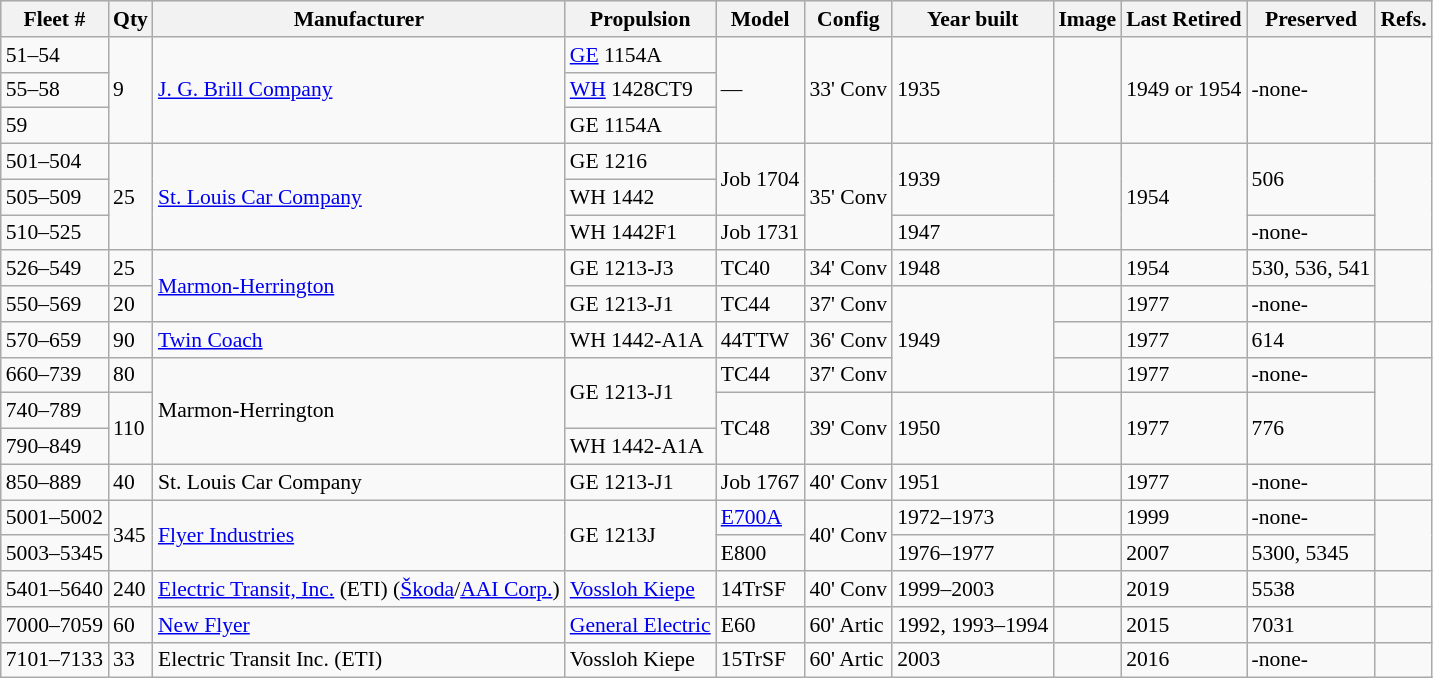<table class="wikitable sortable" style="font-size:90%;">
<tr style="background:#E0E0E0;">
<th data-sort-type="number">Fleet #</th>
<th>Qty</th>
<th>Manufacturer</th>
<th>Propulsion</th>
<th>Model</th>
<th>Config</th>
<th>Year built</th>
<th class="unsortable">Image</th>
<th>Last Retired</th>
<th>Preserved</th>
<th class="unsortable">Refs.</th>
</tr>
<tr>
<td>51–54</td>
<td rowspan=3>9</td>
<td rowspan=3><a href='#'>J. G. Brill Company</a></td>
<td><a href='#'>GE</a> 1154A</td>
<td rowspan=3>—</td>
<td rowspan=3>33' Conv</td>
<td rowspan=3>1935</td>
<td rowspan=3></td>
<td rowspan=3>1949 or 1954</td>
<td rowspan=3>-none-</td>
<td rowspan=3></td>
</tr>
<tr>
<td>55–58</td>
<td><a href='#'>WH</a> 1428CT9</td>
</tr>
<tr>
<td>59</td>
<td>GE 1154A</td>
</tr>
<tr>
<td>501–504</td>
<td rowspan=3>25</td>
<td rowspan=3><a href='#'>St. Louis Car Company</a></td>
<td>GE 1216</td>
<td rowspan=2>Job 1704</td>
<td rowspan=3>35' Conv</td>
<td rowspan=2>1939</td>
<td rowspan=3></td>
<td rowspan=3>1954</td>
<td rowspan=2>506</td>
<td rowspan=3></td>
</tr>
<tr>
<td>505–509</td>
<td>WH 1442</td>
</tr>
<tr>
<td>510–525</td>
<td>WH 1442F1</td>
<td>Job 1731</td>
<td>1947</td>
<td>-none-</td>
</tr>
<tr>
<td>526–549</td>
<td>25</td>
<td rowspan=2><a href='#'>Marmon-Herrington</a></td>
<td>GE 1213-J3</td>
<td>TC40</td>
<td>34' Conv</td>
<td>1948</td>
<td></td>
<td>1954</td>
<td>530, 536, 541</td>
<td rowspan=2></td>
</tr>
<tr>
<td>550–569</td>
<td>20</td>
<td>GE 1213-J1</td>
<td>TC44</td>
<td>37' Conv</td>
<td rowspan=3>1949</td>
<td></td>
<td>1977</td>
<td>-none-</td>
</tr>
<tr>
<td>570–659</td>
<td>90</td>
<td><a href='#'>Twin Coach</a></td>
<td>WH 1442-A1A</td>
<td>44TTW</td>
<td>36' Conv</td>
<td></td>
<td>1977</td>
<td>614</td>
<td></td>
</tr>
<tr>
<td>660–739</td>
<td>80</td>
<td rowspan=3>Marmon-Herrington</td>
<td rowspan=2>GE 1213-J1</td>
<td>TC44</td>
<td>37' Conv</td>
<td></td>
<td>1977</td>
<td>-none-</td>
<td rowspan=3></td>
</tr>
<tr>
<td>740–789</td>
<td rowspan=2>110</td>
<td rowspan=2>TC48</td>
<td rowspan=2>39' Conv</td>
<td rowspan=2>1950</td>
<td rowspan=2></td>
<td rowspan=2>1977</td>
<td rowspan=2>776</td>
</tr>
<tr>
<td>790–849</td>
<td>WH 1442-A1A</td>
</tr>
<tr>
<td>850–889</td>
<td>40</td>
<td>St. Louis Car Company</td>
<td>GE 1213-J1</td>
<td>Job 1767</td>
<td>40' Conv</td>
<td>1951</td>
<td></td>
<td>1977</td>
<td>-none-</td>
<td></td>
</tr>
<tr>
<td>5001–5002</td>
<td rowspan=2>345</td>
<td rowspan=2><a href='#'>Flyer Industries</a></td>
<td rowspan=2>GE 1213J</td>
<td><a href='#'>E700A</a></td>
<td rowspan=2>40' Conv</td>
<td>1972–1973</td>
<td></td>
<td>1999</td>
<td>-none-</td>
<td rowspan=2></td>
</tr>
<tr>
<td>5003–5345</td>
<td>E800</td>
<td>1976–1977</td>
<td></td>
<td>2007</td>
<td>5300, 5345</td>
</tr>
<tr>
<td>5401–5640</td>
<td>240</td>
<td><a href='#'>Electric Transit, Inc.</a> (ETI) (<a href='#'>Škoda</a>/<a href='#'>AAI Corp.</a>)</td>
<td><a href='#'>Vossloh Kiepe</a></td>
<td>14TrSF</td>
<td>40' Conv</td>
<td>1999–2003</td>
<td></td>
<td>2019</td>
<td>5538</td>
<td></td>
</tr>
<tr>
<td>7000–7059</td>
<td>60</td>
<td><a href='#'>New Flyer</a></td>
<td><a href='#'>General Electric</a></td>
<td>E60</td>
<td>60' Artic</td>
<td>1992, 1993–1994</td>
<td></td>
<td>2015</td>
<td>7031</td>
<td></td>
</tr>
<tr>
<td>7101–7133</td>
<td>33</td>
<td>Electric Transit Inc. (ETI)</td>
<td>Vossloh Kiepe</td>
<td>15TrSF</td>
<td>60' Artic</td>
<td>2003</td>
<td></td>
<td>2016</td>
<td>-none-</td>
<td></td>
</tr>
</table>
